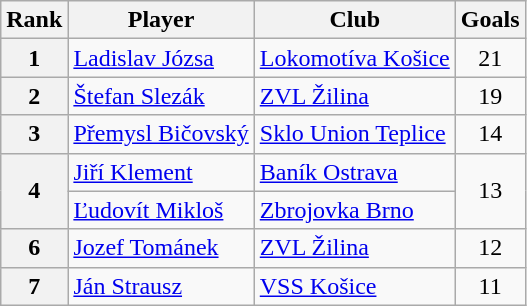<table class="wikitable" style="text-align:center">
<tr>
<th>Rank</th>
<th>Player</th>
<th>Club</th>
<th>Goals</th>
</tr>
<tr>
<th>1</th>
<td align="left"> <a href='#'>Ladislav Józsa</a></td>
<td align="left"><a href='#'>Lokomotíva Košice</a></td>
<td>21</td>
</tr>
<tr>
<th>2</th>
<td align="left"> <a href='#'>Štefan Slezák</a></td>
<td align="left"><a href='#'>ZVL Žilina</a></td>
<td>19</td>
</tr>
<tr>
<th>3</th>
<td align="left"> <a href='#'>Přemysl Bičovský</a></td>
<td align="left"><a href='#'>Sklo Union Teplice</a></td>
<td>14</td>
</tr>
<tr>
<th rowspan="2">4</th>
<td align="left"> <a href='#'>Jiří Klement</a></td>
<td align="left"><a href='#'>Baník Ostrava</a></td>
<td rowspan="2">13</td>
</tr>
<tr>
<td align="left"> <a href='#'>Ľudovít Mikloš</a></td>
<td align="left"><a href='#'>Zbrojovka Brno</a></td>
</tr>
<tr>
<th>6</th>
<td align="left"> <a href='#'>Jozef Tománek</a></td>
<td align="left"><a href='#'>ZVL Žilina</a></td>
<td>12</td>
</tr>
<tr>
<th>7</th>
<td align="left"> <a href='#'>Ján Strausz</a></td>
<td align="left"><a href='#'>VSS Košice</a></td>
<td>11</td>
</tr>
</table>
